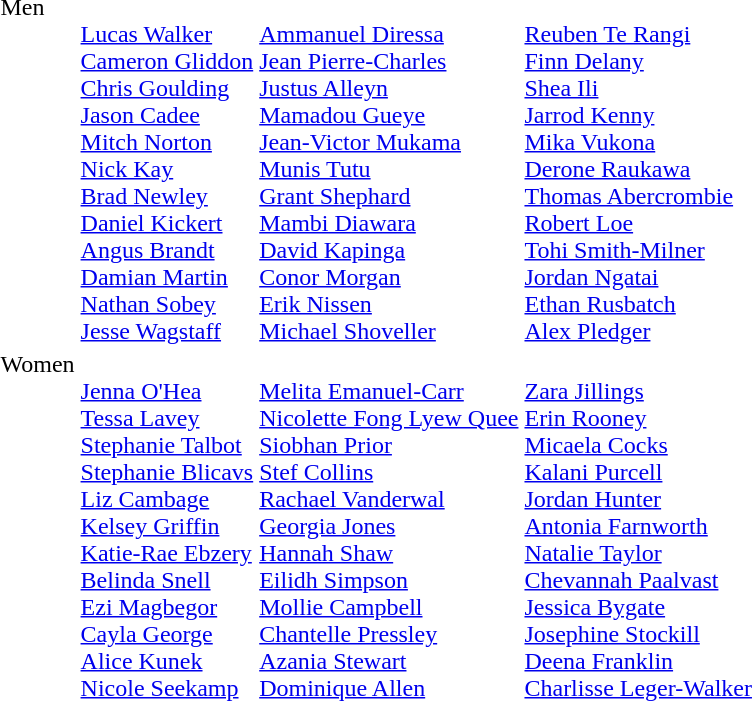<table>
<tr valign="top">
<td>Men<br></td>
<td><br><a href='#'>Lucas Walker</a><br><a href='#'>Cameron Gliddon</a><br><a href='#'>Chris Goulding</a><br><a href='#'>Jason Cadee</a><br><a href='#'>Mitch Norton</a><br><a href='#'>Nick Kay</a><br><a href='#'>Brad Newley</a><br><a href='#'>Daniel Kickert</a><br><a href='#'>Angus Brandt</a><br><a href='#'>Damian Martin</a><br><a href='#'>Nathan Sobey</a><br><a href='#'>Jesse Wagstaff</a></td>
<td><br><a href='#'>Ammanuel Diressa</a><br><a href='#'>Jean Pierre-Charles</a><br><a href='#'>Justus Alleyn</a><br><a href='#'>Mamadou Gueye</a><br><a href='#'>Jean-Victor Mukama</a><br><a href='#'>Munis Tutu</a><br><a href='#'>Grant Shephard</a><br><a href='#'>Mambi Diawara</a><br><a href='#'>David Kapinga</a><br><a href='#'>Conor Morgan</a><br><a href='#'>Erik Nissen</a><br><a href='#'>Michael Shoveller</a></td>
<td><br><a href='#'>Reuben Te Rangi</a><br><a href='#'>Finn Delany</a><br><a href='#'>Shea Ili</a><br><a href='#'>Jarrod Kenny</a><br><a href='#'>Mika Vukona</a><br><a href='#'>Derone Raukawa</a><br><a href='#'>Thomas Abercrombie</a><br><a href='#'>Robert Loe</a><br><a href='#'>Tohi Smith-Milner</a><br><a href='#'>Jordan Ngatai</a><br><a href='#'>Ethan Rusbatch</a><br><a href='#'>Alex Pledger</a></td>
</tr>
<tr valign="top">
<td>Women<br></td>
<td><br><a href='#'>Jenna O'Hea</a><br><a href='#'>Tessa Lavey</a><br><a href='#'>Stephanie Talbot</a><br><a href='#'>Stephanie Blicavs</a><br><a href='#'>Liz Cambage</a><br><a href='#'>Kelsey Griffin</a><br><a href='#'>Katie-Rae Ebzery</a><br><a href='#'>Belinda Snell</a><br><a href='#'>Ezi Magbegor</a><br><a href='#'>Cayla George</a><br><a href='#'>Alice Kunek</a><br><a href='#'>Nicole Seekamp</a></td>
<td><br><a href='#'>Melita Emanuel-Carr</a><br><a href='#'>Nicolette Fong Lyew Quee</a><br><a href='#'>Siobhan Prior</a><br><a href='#'>Stef Collins</a><br><a href='#'>Rachael Vanderwal</a><br><a href='#'>Georgia Jones</a><br><a href='#'>Hannah Shaw</a><br><a href='#'>Eilidh Simpson</a><br><a href='#'>Mollie Campbell</a><br><a href='#'>Chantelle Pressley</a><br><a href='#'>Azania Stewart</a><br><a href='#'>Dominique Allen</a></td>
<td><br><a href='#'>Zara Jillings</a><br><a href='#'>Erin Rooney</a><br><a href='#'>Micaela Cocks</a><br><a href='#'>Kalani Purcell</a><br><a href='#'>Jordan Hunter</a><br><a href='#'>Antonia Farnworth</a><br><a href='#'>Natalie Taylor</a><br><a href='#'>Chevannah Paalvast</a><br><a href='#'>Jessica Bygate</a><br><a href='#'>Josephine Stockill</a><br><a href='#'>Deena Franklin</a><br><a href='#'>Charlisse Leger-Walker</a></td>
</tr>
</table>
